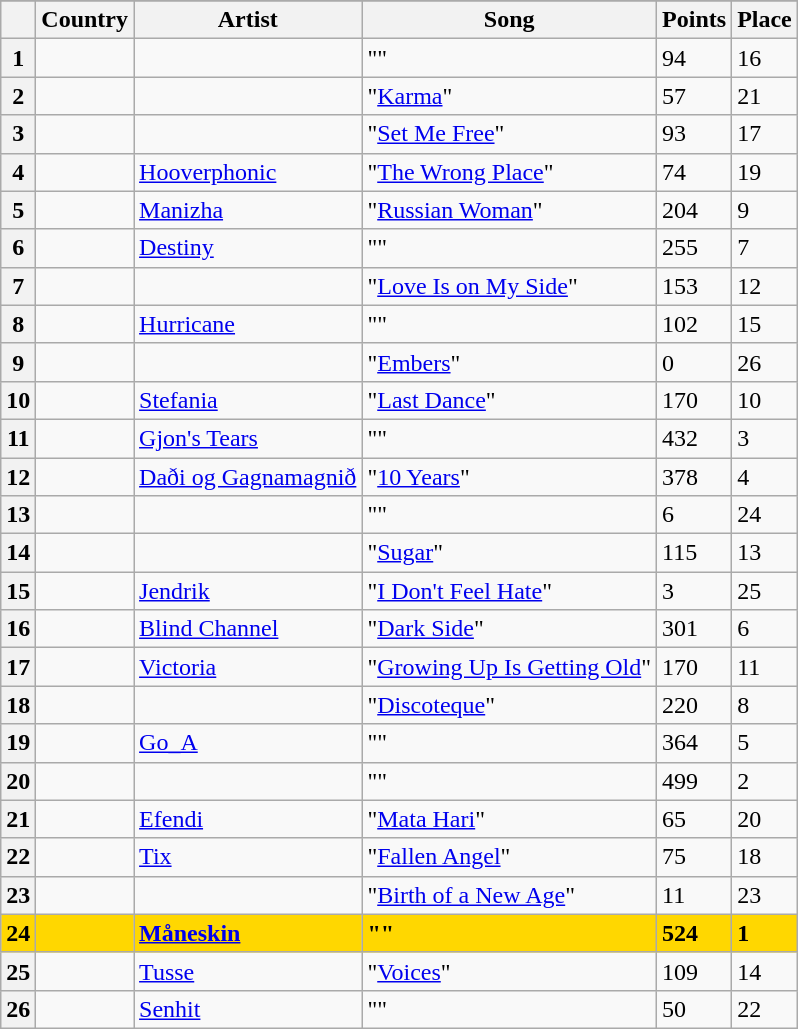<table class="wikitable sortable plainrowheaders">
<tr>
</tr>
<tr>
<th scope="col"></th>
<th scope="col">Country</th>
<th scope="col">Artist</th>
<th scope="col">Song</th>
<th scope="col">Points</th>
<th scope="col">Place</th>
</tr>
<tr>
<th scope="row" style="text-align:center;">1</th>
<td></td>
<td></td>
<td>""</td>
<td>94</td>
<td>16</td>
</tr>
<tr>
<th scope="row" style="text-align:center;">2</th>
<td></td>
<td></td>
<td>"<a href='#'>Karma</a>"</td>
<td>57</td>
<td>21</td>
</tr>
<tr>
<th scope="row" style="text-align:center;">3</th>
<td></td>
<td></td>
<td>"<a href='#'>Set Me Free</a>"</td>
<td>93</td>
<td>17</td>
</tr>
<tr>
<th scope="row" style="text-align:center;">4</th>
<td></td>
<td><a href='#'>Hooverphonic</a></td>
<td>"<a href='#'>The Wrong Place</a>"</td>
<td>74</td>
<td>19</td>
</tr>
<tr>
<th scope="row" style="text-align:center;">5</th>
<td></td>
<td><a href='#'>Manizha</a></td>
<td>"<a href='#'>Russian Woman</a>"</td>
<td>204</td>
<td>9</td>
</tr>
<tr>
<th scope="row" style="text-align:center;">6</th>
<td></td>
<td><a href='#'>Destiny</a></td>
<td>""</td>
<td>255</td>
<td>7</td>
</tr>
<tr>
<th scope="row" style="text-align:center;">7</th>
<td></td>
<td></td>
<td>"<a href='#'>Love Is on My Side</a>"</td>
<td>153</td>
<td>12</td>
</tr>
<tr>
<th scope="row" style="text-align:center;">8</th>
<td></td>
<td><a href='#'>Hurricane</a></td>
<td>""</td>
<td>102</td>
<td>15</td>
</tr>
<tr>
<th scope="row" style="text-align:center;">9</th>
<td></td>
<td></td>
<td>"<a href='#'>Embers</a>"</td>
<td>0</td>
<td>26</td>
</tr>
<tr>
<th scope="row" style="text-align:center;">10</th>
<td></td>
<td><a href='#'>Stefania</a></td>
<td>"<a href='#'>Last Dance</a>"</td>
<td>170</td>
<td>10</td>
</tr>
<tr>
<th scope="row" style="text-align:center;">11</th>
<td></td>
<td><a href='#'>Gjon's Tears</a></td>
<td>""</td>
<td>432</td>
<td>3</td>
</tr>
<tr>
<th scope="row" style="text-align:center;">12</th>
<td></td>
<td><a href='#'>Daði og Gagnamagnið</a></td>
<td>"<a href='#'>10 Years</a>"</td>
<td>378</td>
<td>4</td>
</tr>
<tr>
<th scope="row" style="text-align:center;">13</th>
<td></td>
<td></td>
<td>""</td>
<td>6</td>
<td>24</td>
</tr>
<tr>
<th scope="row" style="text-align:center;">14</th>
<td></td>
<td></td>
<td>"<a href='#'>Sugar</a>"</td>
<td>115</td>
<td>13</td>
</tr>
<tr>
<th scope="row" style="text-align:center;">15</th>
<td></td>
<td><a href='#'>Jendrik</a></td>
<td>"<a href='#'>I Don't Feel Hate</a>"</td>
<td>3</td>
<td>25</td>
</tr>
<tr>
<th scope="row" style="text-align:center;">16</th>
<td></td>
<td><a href='#'>Blind Channel</a></td>
<td>"<a href='#'>Dark Side</a>"</td>
<td>301</td>
<td>6</td>
</tr>
<tr>
<th scope="row" style="text-align:center;">17</th>
<td></td>
<td><a href='#'>Victoria</a></td>
<td>"<a href='#'>Growing Up Is Getting Old</a>"</td>
<td>170</td>
<td>11</td>
</tr>
<tr>
<th scope="row" style="text-align:center;">18</th>
<td></td>
<td></td>
<td>"<a href='#'>Discoteque</a>"</td>
<td>220</td>
<td>8</td>
</tr>
<tr>
<th scope="row" style="text-align:center;">19</th>
<td></td>
<td><a href='#'>Go_A</a></td>
<td>""</td>
<td>364</td>
<td>5</td>
</tr>
<tr>
<th scope="row" style="text-align:center;">20</th>
<td></td>
<td></td>
<td>""</td>
<td>499</td>
<td>2</td>
</tr>
<tr>
<th scope="row" style="text-align:center;">21</th>
<td></td>
<td><a href='#'>Efendi</a></td>
<td>"<a href='#'>Mata Hari</a>"</td>
<td>65</td>
<td>20</td>
</tr>
<tr>
<th scope="row" style="text-align:center;">22</th>
<td></td>
<td><a href='#'>Tix</a></td>
<td>"<a href='#'>Fallen Angel</a>"</td>
<td>75</td>
<td>18</td>
</tr>
<tr>
<th scope="row" style="text-align:center;">23</th>
<td></td>
<td></td>
<td>"<a href='#'>Birth of a New Age</a>"</td>
<td>11</td>
<td>23</td>
</tr>
<tr style="font-weight:bold; background:gold;">
<th scope="row" style="text-align:center; font-weight:bold; background:gold">24</th>
<td></td>
<td><a href='#'>Måneskin</a></td>
<td>""</td>
<td>524</td>
<td>1</td>
</tr>
<tr>
<th scope="row" style="text-align:center;">25</th>
<td></td>
<td><a href='#'>Tusse</a></td>
<td>"<a href='#'>Voices</a>"</td>
<td>109</td>
<td>14</td>
</tr>
<tr>
<th scope="row" style="text-align:center;">26</th>
<td></td>
<td><a href='#'>Senhit</a></td>
<td>""</td>
<td>50</td>
<td>22</td>
</tr>
</table>
